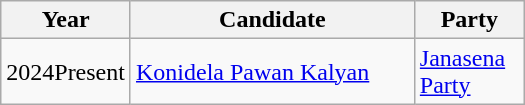<table class="wikitable" width="350px">
<tr>
<th width="50px">Year</th>
<th width="600px">Candidate</th>
<th width="100">Party</th>
</tr>
<tr>
<td>2024Present</td>
<td><a href='#'>Konidela Pawan Kalyan</a></td>
<td><a href='#'>Janasena Party</a></td>
</tr>
</table>
